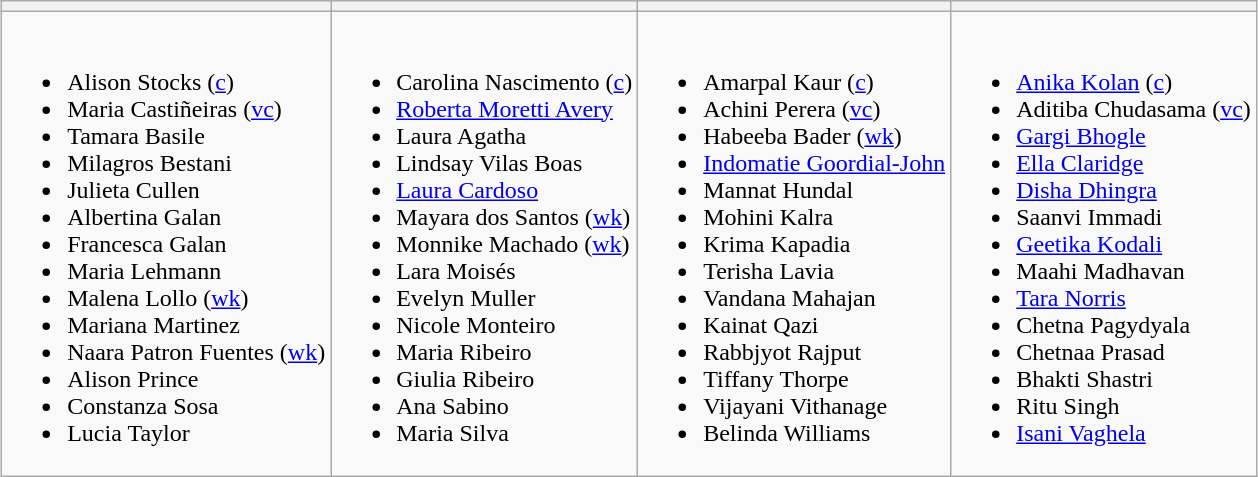<table class="wikitable" style="text-align:left; margin:auto">
<tr>
<th></th>
<th></th>
<th></th>
<th></th>
</tr>
<tr>
<td valign=top><br><ul><li>Alison Stocks (<a href='#'>c</a>)</li><li>Maria Castiñeiras (<a href='#'>vc</a>)</li><li>Tamara Basile</li><li>Milagros Bestani</li><li>Julieta Cullen</li><li>Albertina Galan</li><li>Francesca Galan</li><li>Maria Lehmann</li><li>Malena Lollo (<a href='#'>wk</a>)</li><li>Mariana Martinez</li><li>Naara Patron Fuentes (<a href='#'>wk</a>)</li><li>Alison Prince</li><li>Constanza Sosa</li><li>Lucia Taylor</li></ul></td>
<td valign=top><br><ul><li>Carolina Nascimento (<a href='#'>c</a>)</li><li><a href='#'>Roberta Moretti Avery</a></li><li>Laura Agatha</li><li>Lindsay Vilas Boas</li><li><a href='#'>Laura Cardoso</a></li><li>Mayara dos Santos (<a href='#'>wk</a>)</li><li>Monnike Machado (<a href='#'>wk</a>)</li><li>Lara Moisés</li><li>Evelyn Muller</li><li>Nicole Monteiro</li><li>Maria Ribeiro</li><li>Giulia Ribeiro</li><li>Ana Sabino</li><li>Maria Silva</li></ul></td>
<td valign=top><br><ul><li>Amarpal Kaur (<a href='#'>c</a>)</li><li>Achini Perera (<a href='#'>vc</a>)</li><li>Habeeba Bader (<a href='#'>wk</a>)</li><li><a href='#'>Indomatie Goordial-John</a></li><li>Mannat Hundal</li><li>Mohini Kalra</li><li>Krima Kapadia</li><li>Terisha Lavia</li><li>Vandana Mahajan</li><li>Kainat Qazi</li><li>Rabbjyot Rajput</li><li>Tiffany Thorpe</li><li>Vijayani Vithanage</li><li>Belinda Williams</li></ul></td>
<td valign=top><br><ul><li><a href='#'>Anika Kolan</a> (<a href='#'>c</a>)</li><li>Aditiba Chudasama (<a href='#'>vc</a>)</li><li><a href='#'>Gargi Bhogle</a></li><li><a href='#'>Ella Claridge</a></li><li><a href='#'>Disha Dhingra</a></li><li>Saanvi Immadi</li><li><a href='#'>Geetika Kodali</a></li><li>Maahi Madhavan</li><li><a href='#'>Tara Norris</a></li><li>Chetna Pagydyala</li><li>Chetnaa Prasad</li><li>Bhakti Shastri</li><li>Ritu Singh</li><li><a href='#'>Isani Vaghela</a></li></ul></td>
</tr>
</table>
